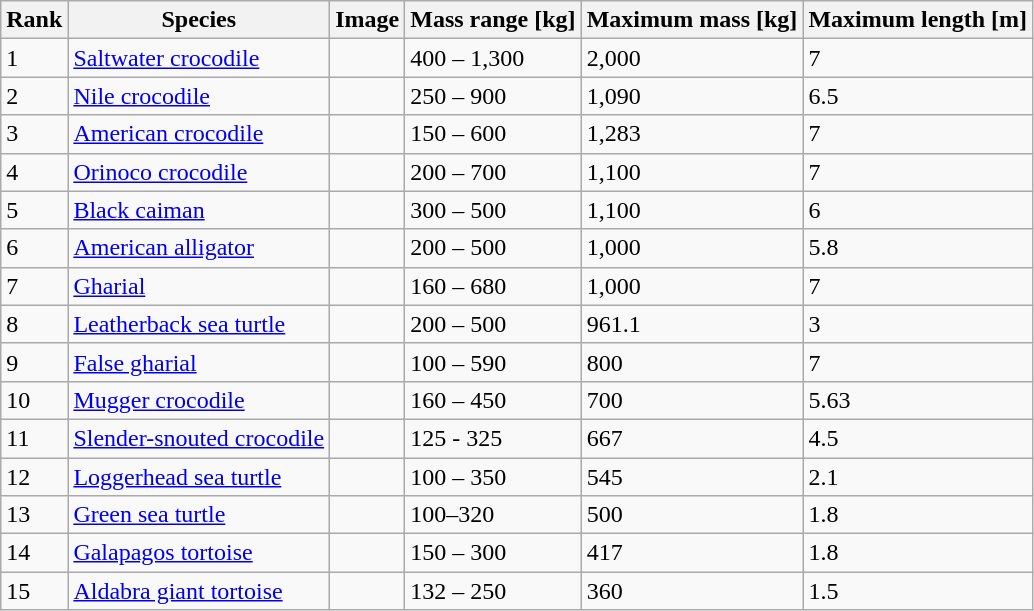<table class="wikitable sortable">
<tr>
<th>Rank</th>
<th>Species</th>
<th>Image</th>
<th>Mass range [kg]</th>
<th>Maximum mass [kg]</th>
<th>Maximum length [m]</th>
</tr>
<tr>
<td>1</td>
<td><a href='#'>Saltwater crocodile</a></td>
<td><br></td>
<td>400 – 1,300</td>
<td>2,000</td>
<td>7</td>
</tr>
<tr>
<td>2</td>
<td><a href='#'>Nile crocodile</a></td>
<td><br></td>
<td>250 – 900</td>
<td>1,090</td>
<td>6.5</td>
</tr>
<tr>
<td>3</td>
<td><a href='#'>American crocodile</a></td>
<td><br></td>
<td>150 – 600</td>
<td>1,283</td>
<td>7</td>
</tr>
<tr>
<td>4</td>
<td><a href='#'>Orinoco crocodile</a></td>
<td><br></td>
<td>200 – 700</td>
<td>1,100</td>
<td>7</td>
</tr>
<tr>
<td>5</td>
<td><a href='#'>Black caiman</a></td>
<td><br></td>
<td>300 – 500</td>
<td>1,100</td>
<td>6</td>
</tr>
<tr>
<td>6</td>
<td><a href='#'>American alligator</a></td>
<td><br></td>
<td>200 – 500</td>
<td>1,000</td>
<td>5.8</td>
</tr>
<tr>
<td>7</td>
<td><a href='#'>Gharial</a></td>
<td><br></td>
<td>160 – 680</td>
<td>1,000</td>
<td>7</td>
</tr>
<tr>
<td>8</td>
<td><a href='#'>Leatherback sea turtle</a></td>
<td><br></td>
<td>200 – 500</td>
<td>961.1</td>
<td>3</td>
</tr>
<tr>
<td>9</td>
<td><a href='#'>False gharial</a></td>
<td><br></td>
<td>100 – 590</td>
<td>800</td>
<td>7</td>
</tr>
<tr>
<td>10</td>
<td><a href='#'>Mugger crocodile</a></td>
<td><br></td>
<td>160 – 450</td>
<td>700</td>
<td>5.63</td>
</tr>
<tr>
<td>11</td>
<td><a href='#'>Slender-snouted crocodile</a></td>
<td><br></td>
<td>125 - 325</td>
<td>667</td>
<td>4.5</td>
</tr>
<tr>
<td>12</td>
<td><a href='#'>Loggerhead sea turtle</a></td>
<td><br></td>
<td>100 – 350</td>
<td>545</td>
<td>2.1</td>
</tr>
<tr>
<td>13</td>
<td><a href='#'>Green sea turtle</a></td>
<td><br></td>
<td>100–320</td>
<td>500</td>
<td>1.8</td>
</tr>
<tr>
<td>14</td>
<td><a href='#'>Galapagos tortoise</a></td>
<td><br></td>
<td>150 – 300</td>
<td>417</td>
<td>1.8</td>
</tr>
<tr>
<td>15</td>
<td><a href='#'>Aldabra giant tortoise</a></td>
<td><br></td>
<td>132 – 250</td>
<td>360</td>
<td>1.5</td>
</tr>
</table>
